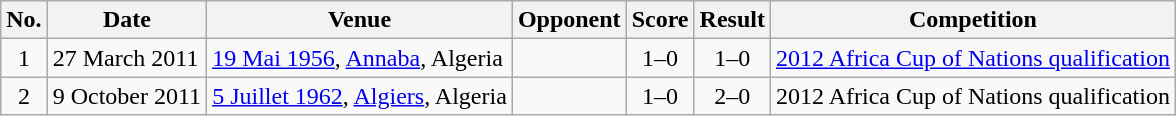<table class="wikitable sortable">
<tr>
<th scope="col">No.</th>
<th scope="col">Date</th>
<th scope="col">Venue</th>
<th scope="col">Opponent</th>
<th scope="col">Score</th>
<th scope="col">Result</th>
<th scope="col">Competition</th>
</tr>
<tr>
<td align="center">1</td>
<td>27 March 2011</td>
<td><a href='#'>19 Mai 1956</a>, <a href='#'>Annaba</a>, Algeria</td>
<td></td>
<td align="center">1–0</td>
<td align="center">1–0</td>
<td><a href='#'>2012 Africa Cup of Nations qualification</a></td>
</tr>
<tr>
<td align="center">2</td>
<td>9 October 2011</td>
<td><a href='#'>5 Juillet 1962</a>, <a href='#'>Algiers</a>, Algeria</td>
<td></td>
<td align="center">1–0</td>
<td align="center">2–0</td>
<td>2012 Africa Cup of Nations qualification</td>
</tr>
</table>
